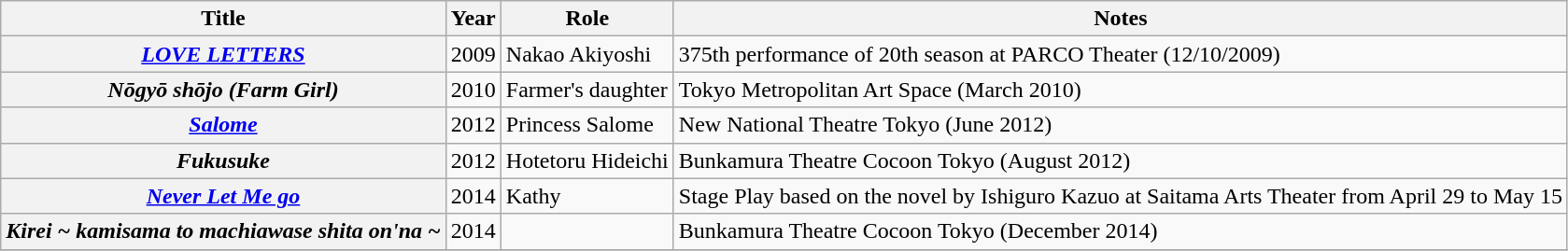<table class="wikitable plainrowheaders sortable" style="font-size:100%">
<tr>
<th scope="col">Title</th>
<th scope="col">Year</th>
<th scope="col">Role</th>
<th scope="col" class="unsortable">Notes</th>
</tr>
<tr>
<th scope="row"><em><a href='#'>LOVE LETTERS</a></em></th>
<td>2009</td>
<td>Nakao Akiyoshi</td>
<td>375th performance of 20th season at PARCO Theater (12/10/2009)</td>
</tr>
<tr>
<th scope="row"><em>Nōgyō shōjo (Farm Girl)</em></th>
<td>2010</td>
<td>Farmer's daughter</td>
<td>Tokyo Metropolitan Art Space (March 2010)</td>
</tr>
<tr>
<th scope="row"><em><a href='#'>Salome</a></em></th>
<td>2012</td>
<td>Princess Salome</td>
<td>New National Theatre Tokyo (June 2012)</td>
</tr>
<tr>
<th scope="row"><em>Fukusuke</em></th>
<td>2012</td>
<td>Hotetoru Hideichi</td>
<td>Bunkamura Theatre Cocoon Tokyo (August 2012)</td>
</tr>
<tr>
<th scope="row"><em><a href='#'>Never Let Me go</a></em></th>
<td>2014</td>
<td>Kathy</td>
<td>Stage Play based on the novel by Ishiguro Kazuo at Saitama Arts Theater from April 29 to May 15</td>
</tr>
<tr>
<th scope="row"><em>Kirei ~ kamisama to machiawase shita on'na ~</em></th>
<td>2014</td>
<td></td>
<td>Bunkamura Theatre Cocoon Tokyo (December 2014)</td>
</tr>
<tr>
</tr>
</table>
